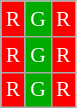<table class=wikitable style="font-size:90%;text-align:center;">
<tr>
<td style="background:#f00;color:#fff;">R</td>
<td style="background:#0a0;color:#fff;">G</td>
<td style="background:#f00;color:#fff;">R</td>
</tr>
<tr>
<td style="background:#f00;color:#fff;">R</td>
<td style="background:#0a0;color:#fff;">G</td>
<td style="background:#f00;color:#fff;">R</td>
</tr>
<tr>
<td style="background:#f00;color:#fff;">R</td>
<td style="background:#0a0;color:#fff;">G</td>
<td style="background:#f00;color:#fff;">R</td>
</tr>
</table>
